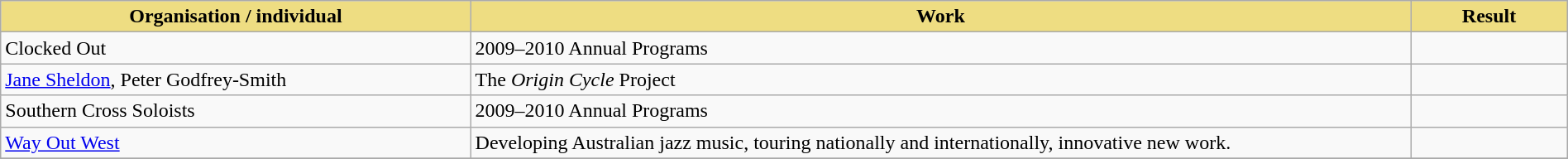<table class="wikitable" width=100%>
<tr>
<th style="width:30%;background:#EEDD82;">Organisation / individual</th>
<th style="width:60%;background:#EEDD82;">Work</th>
<th style="width:10%;background:#EEDD82;">Result<br></th>
</tr>
<tr>
<td>Clocked Out</td>
<td>2009–2010 Annual Programs</td>
<td></td>
</tr>
<tr>
<td><a href='#'>Jane Sheldon</a>, Peter Godfrey-Smith</td>
<td>The <em>Origin Cycle</em> Project</td>
<td></td>
</tr>
<tr>
<td>Southern Cross Soloists</td>
<td>2009–2010 Annual Programs</td>
<td></td>
</tr>
<tr>
<td><a href='#'>Way Out West</a></td>
<td>Developing Australian jazz music, touring nationally and internationally, innovative new work.</td>
<td></td>
</tr>
<tr>
</tr>
</table>
